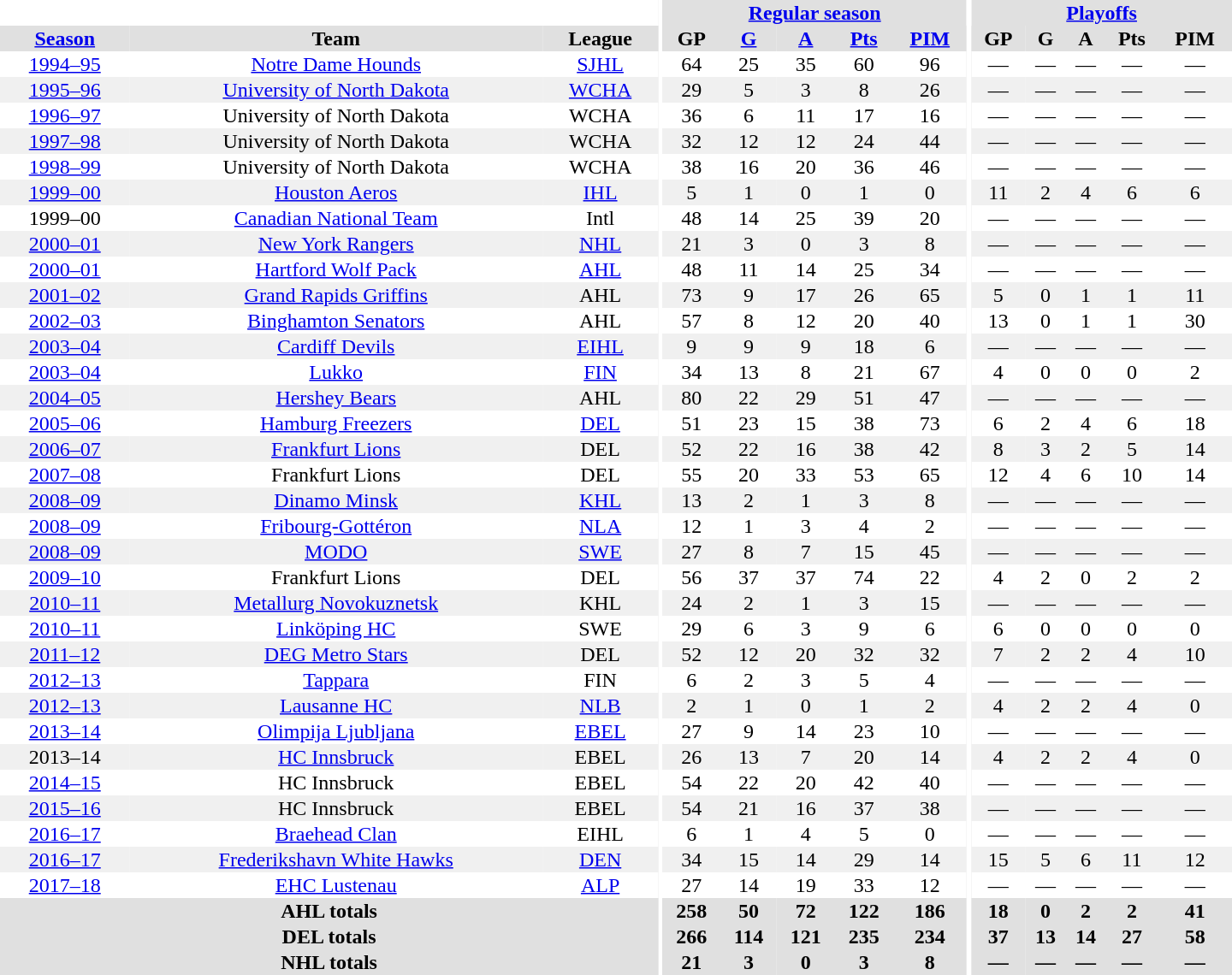<table border="0" cellpadding="1" cellspacing="0" style="text-align:center; width:60em">
<tr bgcolor="#e0e0e0">
<th colspan="3" bgcolor="#ffffff"></th>
<th rowspan="100" bgcolor="#ffffff"></th>
<th colspan="5"><a href='#'>Regular season</a></th>
<th rowspan="100" bgcolor="#ffffff"></th>
<th colspan="5"><a href='#'>Playoffs</a></th>
</tr>
<tr bgcolor="#e0e0e0">
<th><a href='#'>Season</a></th>
<th>Team</th>
<th>League</th>
<th>GP</th>
<th><a href='#'>G</a></th>
<th><a href='#'>A</a></th>
<th><a href='#'>Pts</a></th>
<th><a href='#'>PIM</a></th>
<th>GP</th>
<th>G</th>
<th>A</th>
<th>Pts</th>
<th>PIM</th>
</tr>
<tr>
<td><a href='#'>1994–95</a></td>
<td><a href='#'>Notre Dame Hounds</a></td>
<td><a href='#'>SJHL</a></td>
<td>64</td>
<td>25</td>
<td>35</td>
<td>60</td>
<td>96</td>
<td>—</td>
<td>—</td>
<td>—</td>
<td>—</td>
<td>—</td>
</tr>
<tr bgcolor="#f0f0f0">
<td><a href='#'>1995–96</a></td>
<td><a href='#'>University of North Dakota</a></td>
<td><a href='#'>WCHA</a></td>
<td>29</td>
<td>5</td>
<td>3</td>
<td>8</td>
<td>26</td>
<td>—</td>
<td>—</td>
<td>—</td>
<td>—</td>
<td>—</td>
</tr>
<tr>
<td><a href='#'>1996–97</a></td>
<td>University of North Dakota</td>
<td>WCHA</td>
<td>36</td>
<td>6</td>
<td>11</td>
<td>17</td>
<td>16</td>
<td>—</td>
<td>—</td>
<td>—</td>
<td>—</td>
<td>—</td>
</tr>
<tr bgcolor="#f0f0f0">
<td><a href='#'>1997–98</a></td>
<td>University of North Dakota</td>
<td>WCHA</td>
<td>32</td>
<td>12</td>
<td>12</td>
<td>24</td>
<td>44</td>
<td>—</td>
<td>—</td>
<td>—</td>
<td>—</td>
<td>—</td>
</tr>
<tr>
<td><a href='#'>1998–99</a></td>
<td>University of North Dakota</td>
<td>WCHA</td>
<td>38</td>
<td>16</td>
<td>20</td>
<td>36</td>
<td>46</td>
<td>—</td>
<td>—</td>
<td>—</td>
<td>—</td>
<td>—</td>
</tr>
<tr bgcolor="#f0f0f0">
<td><a href='#'>1999–00</a></td>
<td><a href='#'>Houston Aeros</a></td>
<td><a href='#'>IHL</a></td>
<td>5</td>
<td>1</td>
<td>0</td>
<td>1</td>
<td>0</td>
<td>11</td>
<td>2</td>
<td>4</td>
<td>6</td>
<td>6</td>
</tr>
<tr>
<td>1999–00</td>
<td><a href='#'>Canadian National Team</a></td>
<td>Intl</td>
<td>48</td>
<td>14</td>
<td>25</td>
<td>39</td>
<td>20</td>
<td>—</td>
<td>—</td>
<td>—</td>
<td>—</td>
<td>—</td>
</tr>
<tr bgcolor="#f0f0f0">
<td><a href='#'>2000–01</a></td>
<td><a href='#'>New York Rangers</a></td>
<td><a href='#'>NHL</a></td>
<td>21</td>
<td>3</td>
<td>0</td>
<td>3</td>
<td>8</td>
<td>—</td>
<td>—</td>
<td>—</td>
<td>—</td>
<td>—</td>
</tr>
<tr>
<td><a href='#'>2000–01</a></td>
<td><a href='#'>Hartford Wolf Pack</a></td>
<td><a href='#'>AHL</a></td>
<td>48</td>
<td>11</td>
<td>14</td>
<td>25</td>
<td>34</td>
<td>—</td>
<td>—</td>
<td>—</td>
<td>—</td>
<td>—</td>
</tr>
<tr bgcolor="#f0f0f0">
<td><a href='#'>2001–02</a></td>
<td><a href='#'>Grand Rapids Griffins</a></td>
<td>AHL</td>
<td>73</td>
<td>9</td>
<td>17</td>
<td>26</td>
<td>65</td>
<td>5</td>
<td>0</td>
<td>1</td>
<td>1</td>
<td>11</td>
</tr>
<tr>
<td><a href='#'>2002–03</a></td>
<td><a href='#'>Binghamton Senators</a></td>
<td>AHL</td>
<td>57</td>
<td>8</td>
<td>12</td>
<td>20</td>
<td>40</td>
<td>13</td>
<td>0</td>
<td>1</td>
<td>1</td>
<td>30</td>
</tr>
<tr bgcolor="#f0f0f0">
<td><a href='#'>2003–04</a></td>
<td><a href='#'>Cardiff Devils</a></td>
<td><a href='#'>EIHL</a></td>
<td>9</td>
<td>9</td>
<td>9</td>
<td>18</td>
<td>6</td>
<td>—</td>
<td>—</td>
<td>—</td>
<td>—</td>
<td>—</td>
</tr>
<tr>
<td><a href='#'>2003–04</a></td>
<td><a href='#'>Lukko</a></td>
<td><a href='#'>FIN</a></td>
<td>34</td>
<td>13</td>
<td>8</td>
<td>21</td>
<td>67</td>
<td>4</td>
<td>0</td>
<td>0</td>
<td>0</td>
<td>2</td>
</tr>
<tr bgcolor="#f0f0f0">
<td><a href='#'>2004–05</a></td>
<td><a href='#'>Hershey Bears</a></td>
<td>AHL</td>
<td>80</td>
<td>22</td>
<td>29</td>
<td>51</td>
<td>47</td>
<td>—</td>
<td>—</td>
<td>—</td>
<td>—</td>
<td>—</td>
</tr>
<tr>
<td><a href='#'>2005–06</a></td>
<td><a href='#'>Hamburg Freezers</a></td>
<td><a href='#'>DEL</a></td>
<td>51</td>
<td>23</td>
<td>15</td>
<td>38</td>
<td>73</td>
<td>6</td>
<td>2</td>
<td>4</td>
<td>6</td>
<td>18</td>
</tr>
<tr bgcolor="#f0f0f0">
<td><a href='#'>2006–07</a></td>
<td><a href='#'>Frankfurt Lions</a></td>
<td>DEL</td>
<td>52</td>
<td>22</td>
<td>16</td>
<td>38</td>
<td>42</td>
<td>8</td>
<td>3</td>
<td>2</td>
<td>5</td>
<td>14</td>
</tr>
<tr>
<td><a href='#'>2007–08</a></td>
<td>Frankfurt Lions</td>
<td>DEL</td>
<td>55</td>
<td>20</td>
<td>33</td>
<td>53</td>
<td>65</td>
<td>12</td>
<td>4</td>
<td>6</td>
<td>10</td>
<td>14</td>
</tr>
<tr bgcolor="#f0f0f0">
<td><a href='#'>2008–09</a></td>
<td><a href='#'>Dinamo Minsk</a></td>
<td><a href='#'>KHL</a></td>
<td>13</td>
<td>2</td>
<td>1</td>
<td>3</td>
<td>8</td>
<td>—</td>
<td>—</td>
<td>—</td>
<td>—</td>
<td>—</td>
</tr>
<tr>
<td><a href='#'>2008–09</a></td>
<td><a href='#'>Fribourg-Gottéron</a></td>
<td><a href='#'>NLA</a></td>
<td>12</td>
<td>1</td>
<td>3</td>
<td>4</td>
<td>2</td>
<td>—</td>
<td>—</td>
<td>—</td>
<td>—</td>
<td>—</td>
</tr>
<tr bgcolor="#f0f0f0">
<td><a href='#'>2008–09</a></td>
<td><a href='#'>MODO</a></td>
<td><a href='#'>SWE</a></td>
<td>27</td>
<td>8</td>
<td>7</td>
<td>15</td>
<td>45</td>
<td>—</td>
<td>—</td>
<td>—</td>
<td>—</td>
<td>—</td>
</tr>
<tr>
<td><a href='#'>2009–10</a></td>
<td>Frankfurt Lions</td>
<td>DEL</td>
<td>56</td>
<td>37</td>
<td>37</td>
<td>74</td>
<td>22</td>
<td>4</td>
<td>2</td>
<td>0</td>
<td>2</td>
<td>2</td>
</tr>
<tr bgcolor="#f0f0f0">
<td><a href='#'>2010–11</a></td>
<td><a href='#'>Metallurg Novokuznetsk</a></td>
<td>KHL</td>
<td>24</td>
<td>2</td>
<td>1</td>
<td>3</td>
<td>15</td>
<td>—</td>
<td>—</td>
<td>—</td>
<td>—</td>
<td>—</td>
</tr>
<tr>
<td><a href='#'>2010–11</a></td>
<td><a href='#'>Linköping HC</a></td>
<td>SWE</td>
<td>29</td>
<td>6</td>
<td>3</td>
<td>9</td>
<td>6</td>
<td>6</td>
<td>0</td>
<td>0</td>
<td>0</td>
<td>0</td>
</tr>
<tr bgcolor="#f0f0f0">
<td><a href='#'>2011–12</a></td>
<td><a href='#'>DEG Metro Stars</a></td>
<td>DEL</td>
<td>52</td>
<td>12</td>
<td>20</td>
<td>32</td>
<td>32</td>
<td>7</td>
<td>2</td>
<td>2</td>
<td>4</td>
<td>10</td>
</tr>
<tr>
<td><a href='#'>2012–13</a></td>
<td><a href='#'>Tappara</a></td>
<td>FIN</td>
<td>6</td>
<td>2</td>
<td>3</td>
<td>5</td>
<td>4</td>
<td>—</td>
<td>—</td>
<td>—</td>
<td>—</td>
<td>—</td>
</tr>
<tr bgcolor="#f0f0f0">
<td><a href='#'>2012–13</a></td>
<td><a href='#'>Lausanne HC</a></td>
<td><a href='#'>NLB</a></td>
<td>2</td>
<td>1</td>
<td>0</td>
<td>1</td>
<td>2</td>
<td>4</td>
<td>2</td>
<td>2</td>
<td>4</td>
<td>0</td>
</tr>
<tr>
<td><a href='#'>2013–14</a></td>
<td><a href='#'>Olimpija Ljubljana</a></td>
<td><a href='#'>EBEL</a></td>
<td>27</td>
<td>9</td>
<td>14</td>
<td>23</td>
<td>10</td>
<td>—</td>
<td>—</td>
<td>—</td>
<td>—</td>
<td>—</td>
</tr>
<tr bgcolor="#f0f0f0">
<td>2013–14</td>
<td><a href='#'>HC Innsbruck</a></td>
<td>EBEL</td>
<td>26</td>
<td>13</td>
<td>7</td>
<td>20</td>
<td>14</td>
<td>4</td>
<td>2</td>
<td>2</td>
<td>4</td>
<td>0</td>
</tr>
<tr>
<td><a href='#'>2014–15</a></td>
<td>HC Innsbruck</td>
<td>EBEL</td>
<td>54</td>
<td>22</td>
<td>20</td>
<td>42</td>
<td>40</td>
<td>—</td>
<td>—</td>
<td>—</td>
<td>—</td>
<td>—</td>
</tr>
<tr bgcolor="#f0f0f0">
<td><a href='#'>2015–16</a></td>
<td>HC Innsbruck</td>
<td>EBEL</td>
<td>54</td>
<td>21</td>
<td>16</td>
<td>37</td>
<td>38</td>
<td>—</td>
<td>—</td>
<td>—</td>
<td>—</td>
<td>—</td>
</tr>
<tr>
<td><a href='#'>2016–17</a></td>
<td><a href='#'>Braehead Clan</a></td>
<td>EIHL</td>
<td>6</td>
<td>1</td>
<td>4</td>
<td>5</td>
<td>0</td>
<td>—</td>
<td>—</td>
<td>—</td>
<td>—</td>
<td>—</td>
</tr>
<tr bgcolor="#f0f0f0">
<td><a href='#'>2016–17</a></td>
<td><a href='#'>Frederikshavn White Hawks</a></td>
<td><a href='#'>DEN</a></td>
<td>34</td>
<td>15</td>
<td>14</td>
<td>29</td>
<td>14</td>
<td>15</td>
<td>5</td>
<td>6</td>
<td>11</td>
<td>12</td>
</tr>
<tr>
<td><a href='#'>2017–18</a></td>
<td><a href='#'>EHC Lustenau</a></td>
<td><a href='#'>ALP</a></td>
<td>27</td>
<td>14</td>
<td>19</td>
<td>33</td>
<td>12</td>
<td>—</td>
<td>—</td>
<td>—</td>
<td>—</td>
<td>—</td>
</tr>
<tr bgcolor="#e0e0e0">
<th colspan="3">AHL totals</th>
<th>258</th>
<th>50</th>
<th>72</th>
<th>122</th>
<th>186</th>
<th>18</th>
<th>0</th>
<th>2</th>
<th>2</th>
<th>41</th>
</tr>
<tr bgcolor="#e0e0e0">
<th colspan="3">DEL totals</th>
<th>266</th>
<th>114</th>
<th>121</th>
<th>235</th>
<th>234</th>
<th>37</th>
<th>13</th>
<th>14</th>
<th>27</th>
<th>58</th>
</tr>
<tr bgcolor="#e0e0e0">
<th colspan="3">NHL totals</th>
<th>21</th>
<th>3</th>
<th>0</th>
<th>3</th>
<th>8</th>
<th>—</th>
<th>—</th>
<th>—</th>
<th>—</th>
<th>—</th>
</tr>
</table>
